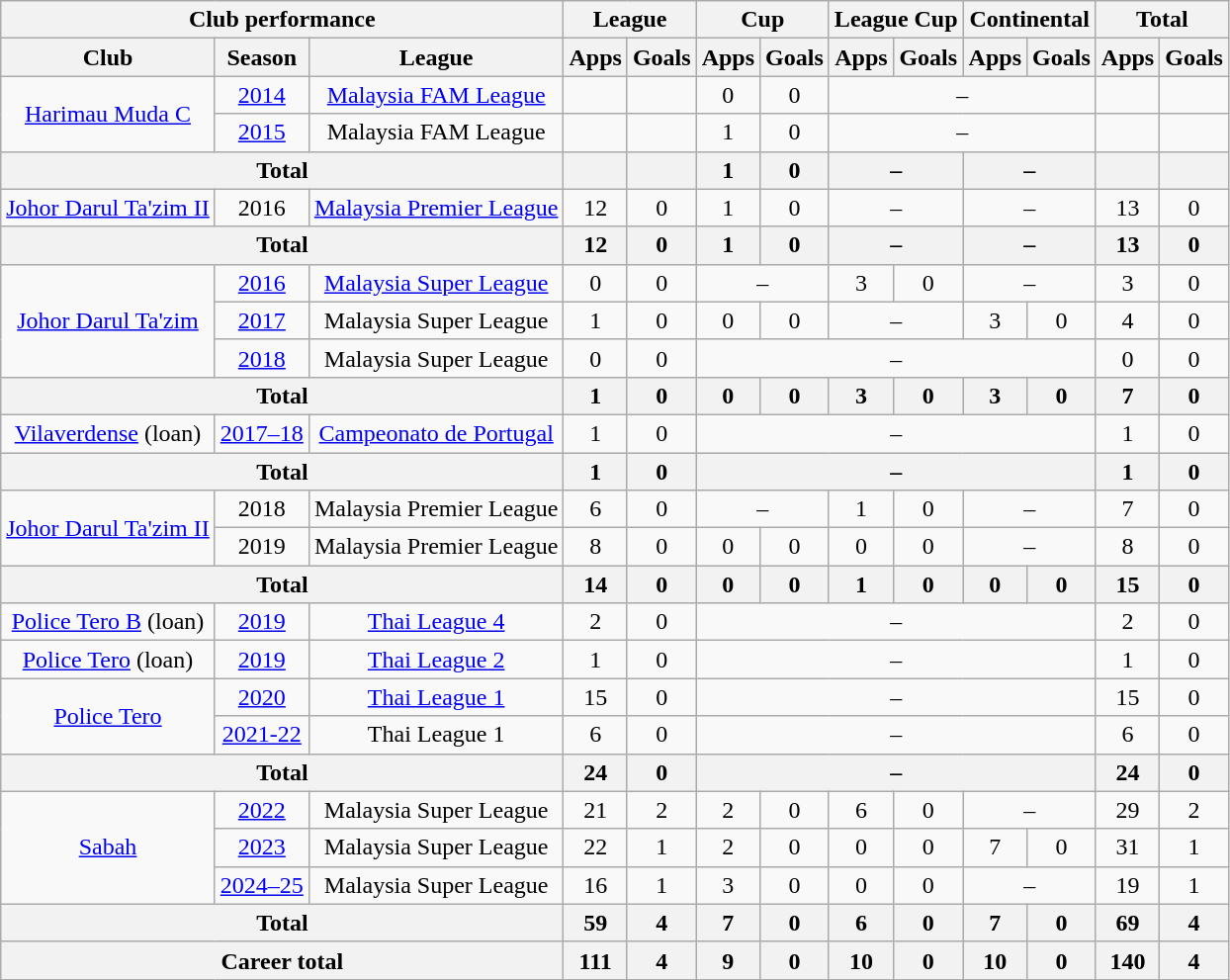<table class=wikitable style="text-align: center;">
<tr>
<th colspan=3>Club performance</th>
<th colspan=2>League</th>
<th colspan=2>Cup</th>
<th colspan=2>League Cup</th>
<th colspan=2>Continental</th>
<th colspan=2>Total</th>
</tr>
<tr>
<th>Club</th>
<th>Season</th>
<th>League</th>
<th>Apps</th>
<th>Goals</th>
<th>Apps</th>
<th>Goals</th>
<th>Apps</th>
<th>Goals</th>
<th>Apps</th>
<th>Goals</th>
<th>Apps</th>
<th>Goals</th>
</tr>
<tr>
<td rowspan=2><a href='#'>Harimau Muda C</a></td>
<td><a href='#'>2014</a></td>
<td><a href='#'>Malaysia FAM League</a></td>
<td></td>
<td></td>
<td>0</td>
<td>0</td>
<td colspan="4">–</td>
<td></td>
<td></td>
</tr>
<tr>
<td><a href='#'>2015</a></td>
<td>Malaysia FAM League</td>
<td></td>
<td></td>
<td>1</td>
<td>0</td>
<td colspan="4">–</td>
<td></td>
<td></td>
</tr>
<tr>
<th colspan=3>Total</th>
<th></th>
<th></th>
<th>1</th>
<th>0</th>
<th colspan="2">–</th>
<th colspan="2">–</th>
<th></th>
<th></th>
</tr>
<tr>
<td rowspan=1><a href='#'>Johor Darul Ta'zim II</a></td>
<td>2016</td>
<td><a href='#'>Malaysia Premier League</a></td>
<td>12</td>
<td>0</td>
<td>1</td>
<td>0</td>
<td colspan="2">–</td>
<td colspan="2">–</td>
<td>13</td>
<td>0</td>
</tr>
<tr>
<th colspan=3>Total</th>
<th>12</th>
<th>0</th>
<th>1</th>
<th>0</th>
<th colspan="2">–</th>
<th colspan="2">–</th>
<th>13</th>
<th>0</th>
</tr>
<tr>
<td rowspan=3><a href='#'>Johor Darul Ta'zim</a></td>
<td><a href='#'>2016</a></td>
<td><a href='#'>Malaysia Super League</a></td>
<td>0</td>
<td>0</td>
<td colspan="2">–</td>
<td>3</td>
<td>0</td>
<td colspan="2">–</td>
<td>3</td>
<td>0</td>
</tr>
<tr>
<td><a href='#'>2017</a></td>
<td>Malaysia Super League</td>
<td>1</td>
<td>0</td>
<td>0</td>
<td>0</td>
<td colspan="2">–</td>
<td>3</td>
<td>0</td>
<td>4</td>
<td>0</td>
</tr>
<tr>
<td><a href='#'>2018</a></td>
<td>Malaysia Super League</td>
<td>0</td>
<td>0</td>
<td colspan="6">–</td>
<td>0</td>
<td>0</td>
</tr>
<tr>
<th colspan=3>Total</th>
<th>1</th>
<th>0</th>
<th>0</th>
<th>0</th>
<th>3</th>
<th>0</th>
<th>3</th>
<th>0</th>
<th>7</th>
<th>0</th>
</tr>
<tr>
<td rowspan=1><a href='#'>Vilaverdense</a> (loan)</td>
<td><a href='#'>2017–18</a></td>
<td><a href='#'>Campeonato de Portugal</a></td>
<td>1</td>
<td>0</td>
<td colspan="6">–</td>
<td>1</td>
<td>0</td>
</tr>
<tr>
<th colspan=3>Total</th>
<th>1</th>
<th>0</th>
<th colspan="6">–</th>
<th>1</th>
<th>0</th>
</tr>
<tr>
<td rowspan=2><a href='#'>Johor Darul Ta'zim II</a></td>
<td>2018</td>
<td>Malaysia Premier League</td>
<td>6</td>
<td>0</td>
<td colspan="2">–</td>
<td>1</td>
<td>0</td>
<td colspan="2">–</td>
<td>7</td>
<td>0</td>
</tr>
<tr>
<td>2019</td>
<td>Malaysia Premier League</td>
<td>8</td>
<td>0</td>
<td>0</td>
<td>0</td>
<td>0</td>
<td>0</td>
<td colspan="2">–</td>
<td>8</td>
<td>0</td>
</tr>
<tr>
<th colspan=3>Total</th>
<th>14</th>
<th>0</th>
<th>0</th>
<th>0</th>
<th>1</th>
<th>0</th>
<th>0</th>
<th>0</th>
<th>15</th>
<th>0</th>
</tr>
<tr>
<td rowspan=1><a href='#'>Police Tero B</a> (loan)</td>
<td><a href='#'>2019</a></td>
<td><a href='#'>Thai League 4</a></td>
<td>2</td>
<td>0</td>
<td colspan="6">–</td>
<td>2</td>
<td>0</td>
</tr>
<tr>
<td rowspan=1><a href='#'>Police Tero</a> (loan)</td>
<td><a href='#'>2019</a></td>
<td><a href='#'>Thai League 2</a></td>
<td>1</td>
<td>0</td>
<td colspan="6">–</td>
<td>1</td>
<td>0</td>
</tr>
<tr>
<td rowspan=2><a href='#'>Police Tero</a></td>
<td><a href='#'>2020</a></td>
<td><a href='#'>Thai League 1</a></td>
<td>15</td>
<td>0</td>
<td colspan="6">–</td>
<td>15</td>
<td>0</td>
</tr>
<tr>
<td><a href='#'>2021-22</a></td>
<td>Thai League 1</td>
<td>6</td>
<td>0</td>
<td colspan="6">–</td>
<td>6</td>
<td>0</td>
</tr>
<tr>
<th colspan=3>Total</th>
<th>24</th>
<th>0</th>
<th colspan="6">–</th>
<th>24</th>
<th>0</th>
</tr>
<tr>
<td rowspan=3><a href='#'>Sabah</a></td>
<td><a href='#'>2022</a></td>
<td>Malaysia Super League</td>
<td>21</td>
<td>2</td>
<td>2</td>
<td>0</td>
<td>6</td>
<td>0</td>
<td colspan="2">–</td>
<td>29</td>
<td>2</td>
</tr>
<tr>
<td><a href='#'>2023</a></td>
<td>Malaysia Super League</td>
<td>22</td>
<td>1</td>
<td>2</td>
<td>0</td>
<td>0</td>
<td>0</td>
<td>7</td>
<td>0</td>
<td>31</td>
<td>1</td>
</tr>
<tr>
<td><a href='#'>2024–25</a></td>
<td>Malaysia Super League</td>
<td>16</td>
<td>1</td>
<td>3</td>
<td>0</td>
<td>0</td>
<td>0</td>
<td colspan="2">–</td>
<td>19</td>
<td>1</td>
</tr>
<tr>
<th colspan=3>Total</th>
<th>59</th>
<th>4</th>
<th>7</th>
<th>0</th>
<th>6</th>
<th>0</th>
<th>7</th>
<th>0</th>
<th>69</th>
<th>4</th>
</tr>
<tr>
<th colspan=3>Career total</th>
<th>111</th>
<th>4</th>
<th>9</th>
<th>0</th>
<th>10</th>
<th>0</th>
<th>10</th>
<th>0</th>
<th>140</th>
<th>4</th>
</tr>
</table>
